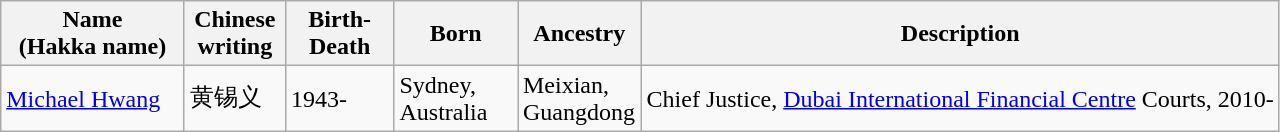<table class="wikitable">
<tr>
<th width="115">Name<br>(Hakka name)</th>
<th width="60">Chinese writing</th>
<th width="65">Birth-Death</th>
<th width="75">Born</th>
<th width="75">Ancestry</th>
<th>Description</th>
</tr>
<tr>
<td><a href='#'>Michael Hwang</a></td>
<td>黄锡义</td>
<td>1943-</td>
<td>Sydney, Australia</td>
<td>Meixian, Guangdong</td>
<td>Chief Justice, <a href='#'>Dubai International Financial Centre</a> Courts, 2010-</td>
</tr>
</table>
